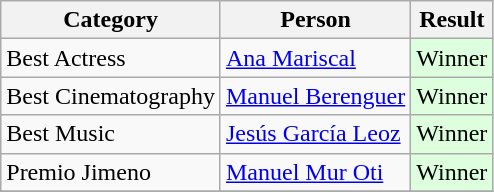<table class=wikitable>
<tr>
<th>Category</th>
<th>Person</th>
<th>Result</th>
</tr>
<tr>
<td>Best Actress</td>
<td><a href='#'>Ana Mariscal</a></td>
<td style="background: #ddffdd">Winner</td>
</tr>
<tr>
<td>Best Cinematography</td>
<td><a href='#'>Manuel Berenguer</a></td>
<td style="background: #ddffdd">Winner</td>
</tr>
<tr>
<td>Best Music</td>
<td><a href='#'>Jesús García Leoz</a></td>
<td style="background: #ddffdd">Winner</td>
</tr>
<tr>
<td>Premio Jimeno</td>
<td><a href='#'>Manuel Mur Oti</a></td>
<td style="background: #ddffdd">Winner</td>
</tr>
<tr>
</tr>
</table>
